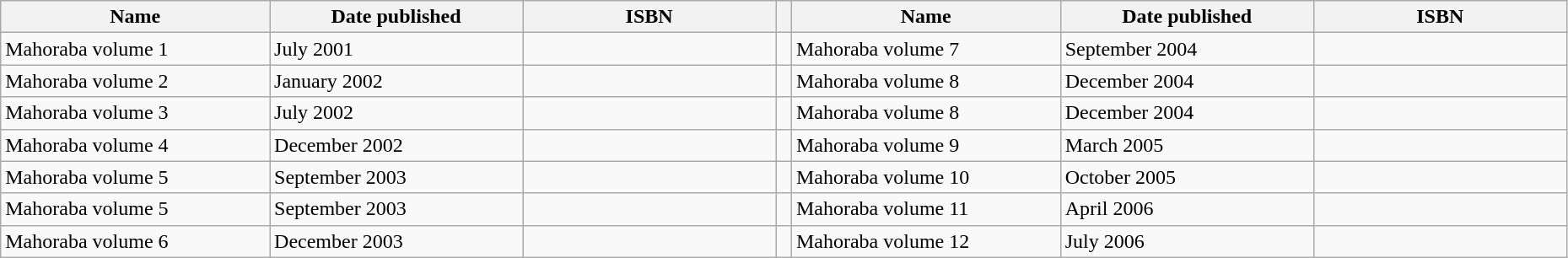<table class="wikitable" width="98%">
<tr>
<th>Name</th>
<th>Date published</th>
<th>ISBN</th>
<th></th>
<th>Name</th>
<th>Date published</th>
<th>ISBN</th>
</tr>
<tr>
<td width=17%>Mahoraba volume 1</td>
<td width=16%>July 2001</td>
<td width=16%></td>
<td width=1%></td>
<td width=17%>Mahoraba volume 7</td>
<td width=16%>September 2004</td>
<td width=16%></td>
</tr>
<tr>
<td>Mahoraba volume 2</td>
<td>January 2002</td>
<td></td>
<td></td>
<td>Mahoraba volume 8</td>
<td>December 2004</td>
<td></td>
</tr>
<tr>
<td>Mahoraba volume 3</td>
<td>July 2002</td>
<td></td>
<td></td>
<td>Mahoraba volume 8 </td>
<td>December 2004</td>
<td></td>
</tr>
<tr>
<td>Mahoraba volume 4</td>
<td>December 2002</td>
<td></td>
<td></td>
<td>Mahoraba volume 9</td>
<td>March 2005</td>
<td></td>
</tr>
<tr>
<td>Mahoraba volume 5</td>
<td>September 2003</td>
<td></td>
<td></td>
<td>Mahoraba volume 10</td>
<td>October 2005</td>
<td></td>
</tr>
<tr>
<td>Mahoraba volume 5 </td>
<td>September 2003</td>
<td></td>
<td></td>
<td>Mahoraba volume 11</td>
<td>April 2006</td>
<td></td>
</tr>
<tr>
<td>Mahoraba volume 6</td>
<td>December 2003</td>
<td></td>
<td></td>
<td>Mahoraba volume 12</td>
<td>July 2006</td>
<td></td>
</tr>
</table>
